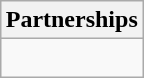<table class="wikitable" border="1" style="border-collapse:collapse; float:right">
<tr>
<th>Partnerships</th>
</tr>
<tr>
<td><br></td>
</tr>
</table>
